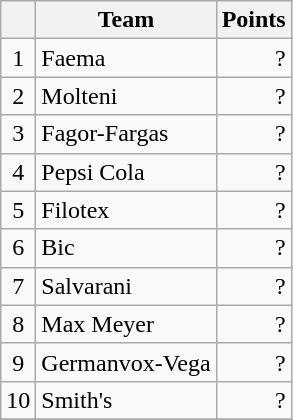<table class="wikitable">
<tr>
<th></th>
<th>Team</th>
<th>Points</th>
</tr>
<tr>
<td style="text-align:center">1</td>
<td>Faema</td>
<td align="right">?</td>
</tr>
<tr>
<td style="text-align:center">2</td>
<td>Molteni</td>
<td align="right">?</td>
</tr>
<tr>
<td style="text-align:center">3</td>
<td>Fagor-Fargas</td>
<td align="right">?</td>
</tr>
<tr>
<td style="text-align:center">4</td>
<td>Pepsi Cola</td>
<td align="right">?</td>
</tr>
<tr>
<td style="text-align:center">5</td>
<td>Filotex</td>
<td align="right">?</td>
</tr>
<tr>
<td style="text-align:center">6</td>
<td>Bic</td>
<td align="right">?</td>
</tr>
<tr>
<td style="text-align:center">7</td>
<td>Salvarani</td>
<td align="right">?</td>
</tr>
<tr>
<td style="text-align:center">8</td>
<td>Max Meyer</td>
<td align="right">?</td>
</tr>
<tr>
<td style="text-align:center">9</td>
<td>Germanvox-Vega</td>
<td align="right">?</td>
</tr>
<tr>
<td style="text-align:center">10</td>
<td>Smith's</td>
<td align="right">?</td>
</tr>
<tr>
</tr>
</table>
